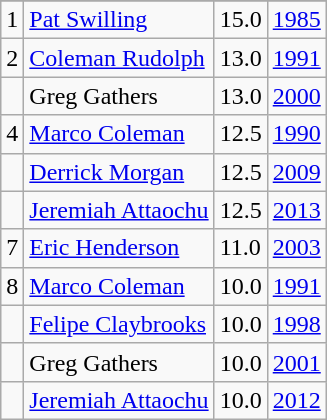<table class="wikitable">
<tr>
</tr>
<tr>
<td>1</td>
<td><a href='#'>Pat Swilling</a></td>
<td>15.0</td>
<td><a href='#'>1985</a></td>
</tr>
<tr>
<td>2</td>
<td><a href='#'>Coleman Rudolph</a></td>
<td>13.0</td>
<td><a href='#'>1991</a></td>
</tr>
<tr>
<td></td>
<td>Greg Gathers</td>
<td>13.0</td>
<td><a href='#'>2000</a></td>
</tr>
<tr>
<td>4</td>
<td><a href='#'>Marco Coleman</a></td>
<td>12.5</td>
<td><a href='#'>1990</a></td>
</tr>
<tr>
<td></td>
<td><a href='#'>Derrick Morgan</a></td>
<td>12.5</td>
<td><a href='#'>2009</a></td>
</tr>
<tr>
<td></td>
<td><a href='#'>Jeremiah Attaochu</a></td>
<td>12.5</td>
<td><a href='#'>2013</a></td>
</tr>
<tr>
<td>7</td>
<td><a href='#'>Eric Henderson</a></td>
<td>11.0</td>
<td><a href='#'>2003</a></td>
</tr>
<tr>
<td>8</td>
<td><a href='#'>Marco Coleman</a></td>
<td>10.0</td>
<td><a href='#'>1991</a></td>
</tr>
<tr>
<td></td>
<td><a href='#'>Felipe Claybrooks</a></td>
<td>10.0</td>
<td><a href='#'>1998</a></td>
</tr>
<tr>
<td></td>
<td>Greg Gathers</td>
<td>10.0</td>
<td><a href='#'>2001</a></td>
</tr>
<tr>
<td></td>
<td><a href='#'>Jeremiah Attaochu</a></td>
<td>10.0</td>
<td><a href='#'>2012</a></td>
</tr>
</table>
